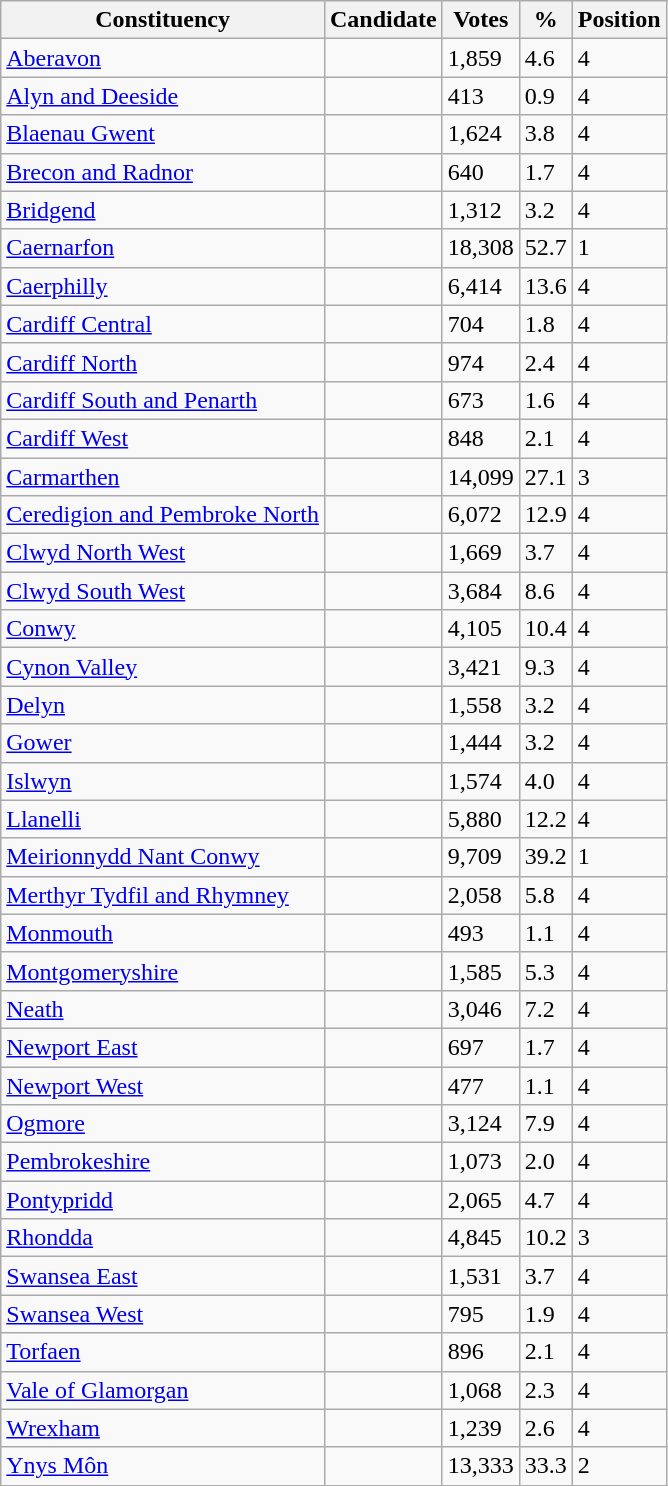<table class="wikitable sortable">
<tr>
<th>Constituency</th>
<th>Candidate</th>
<th>Votes</th>
<th>%</th>
<th>Position</th>
</tr>
<tr>
<td><a href='#'>Aberavon</a></td>
<td></td>
<td>1,859</td>
<td>4.6</td>
<td>4</td>
</tr>
<tr>
<td><a href='#'>Alyn and Deeside</a></td>
<td></td>
<td>413</td>
<td>0.9</td>
<td>4</td>
</tr>
<tr>
<td><a href='#'>Blaenau Gwent</a></td>
<td></td>
<td>1,624</td>
<td>3.8</td>
<td>4</td>
</tr>
<tr>
<td><a href='#'>Brecon and Radnor</a></td>
<td></td>
<td>640</td>
<td>1.7</td>
<td>4</td>
</tr>
<tr>
<td><a href='#'>Bridgend</a></td>
<td></td>
<td>1,312</td>
<td>3.2</td>
<td>4</td>
</tr>
<tr>
<td><a href='#'>Caernarfon</a></td>
<td></td>
<td>18,308</td>
<td>52.7</td>
<td>1</td>
</tr>
<tr>
<td><a href='#'>Caerphilly</a></td>
<td></td>
<td>6,414</td>
<td>13.6</td>
<td>4</td>
</tr>
<tr>
<td><a href='#'>Cardiff Central</a></td>
<td></td>
<td>704</td>
<td>1.8</td>
<td>4</td>
</tr>
<tr>
<td><a href='#'>Cardiff North</a></td>
<td></td>
<td>974</td>
<td>2.4</td>
<td>4</td>
</tr>
<tr>
<td><a href='#'>Cardiff South and Penarth</a></td>
<td></td>
<td>673</td>
<td>1.6</td>
<td>4</td>
</tr>
<tr>
<td><a href='#'>Cardiff West</a></td>
<td></td>
<td>848</td>
<td>2.1</td>
<td>4</td>
</tr>
<tr>
<td><a href='#'>Carmarthen</a></td>
<td></td>
<td>14,099</td>
<td>27.1</td>
<td>3</td>
</tr>
<tr>
<td><a href='#'>Ceredigion and Pembroke North</a></td>
<td></td>
<td>6,072</td>
<td>12.9</td>
<td>4</td>
</tr>
<tr>
<td><a href='#'>Clwyd North West</a></td>
<td></td>
<td>1,669</td>
<td>3.7</td>
<td>4</td>
</tr>
<tr>
<td><a href='#'>Clwyd South West</a></td>
<td></td>
<td>3,684</td>
<td>8.6</td>
<td>4</td>
</tr>
<tr>
<td><a href='#'>Conwy</a></td>
<td></td>
<td>4,105</td>
<td>10.4</td>
<td>4</td>
</tr>
<tr>
<td><a href='#'>Cynon Valley</a></td>
<td></td>
<td>3,421</td>
<td>9.3</td>
<td>4</td>
</tr>
<tr>
<td><a href='#'>Delyn</a></td>
<td></td>
<td>1,558</td>
<td>3.2</td>
<td>4</td>
</tr>
<tr>
<td><a href='#'>Gower</a></td>
<td></td>
<td>1,444</td>
<td>3.2</td>
<td>4</td>
</tr>
<tr>
<td><a href='#'>Islwyn</a></td>
<td></td>
<td>1,574</td>
<td>4.0</td>
<td>4</td>
</tr>
<tr>
<td><a href='#'>Llanelli</a></td>
<td></td>
<td>5,880</td>
<td>12.2</td>
<td>4</td>
</tr>
<tr>
<td><a href='#'>Meirionnydd Nant Conwy</a></td>
<td></td>
<td>9,709</td>
<td>39.2</td>
<td>1</td>
</tr>
<tr>
<td><a href='#'>Merthyr Tydfil and Rhymney</a></td>
<td></td>
<td>2,058</td>
<td>5.8</td>
<td>4</td>
</tr>
<tr>
<td><a href='#'>Monmouth</a></td>
<td></td>
<td>493</td>
<td>1.1</td>
<td>4</td>
</tr>
<tr>
<td><a href='#'>Montgomeryshire</a></td>
<td></td>
<td>1,585</td>
<td>5.3</td>
<td>4</td>
</tr>
<tr>
<td><a href='#'>Neath</a></td>
<td></td>
<td>3,046</td>
<td>7.2</td>
<td>4</td>
</tr>
<tr>
<td><a href='#'>Newport East</a></td>
<td></td>
<td>697</td>
<td>1.7</td>
<td>4</td>
</tr>
<tr>
<td><a href='#'>Newport West</a></td>
<td></td>
<td>477</td>
<td>1.1</td>
<td>4</td>
</tr>
<tr>
<td><a href='#'>Ogmore</a></td>
<td></td>
<td>3,124</td>
<td>7.9</td>
<td>4</td>
</tr>
<tr>
<td><a href='#'>Pembrokeshire</a></td>
<td></td>
<td>1,073</td>
<td>2.0</td>
<td>4</td>
</tr>
<tr>
<td><a href='#'>Pontypridd</a></td>
<td></td>
<td>2,065</td>
<td>4.7</td>
<td>4</td>
</tr>
<tr>
<td><a href='#'>Rhondda</a></td>
<td></td>
<td>4,845</td>
<td>10.2</td>
<td>3</td>
</tr>
<tr>
<td><a href='#'>Swansea East</a></td>
<td></td>
<td>1,531</td>
<td>3.7</td>
<td>4</td>
</tr>
<tr>
<td><a href='#'>Swansea West</a></td>
<td></td>
<td>795</td>
<td>1.9</td>
<td>4</td>
</tr>
<tr>
<td><a href='#'>Torfaen</a></td>
<td></td>
<td>896</td>
<td>2.1</td>
<td>4</td>
</tr>
<tr>
<td><a href='#'>Vale of Glamorgan</a></td>
<td></td>
<td>1,068</td>
<td>2.3</td>
<td>4</td>
</tr>
<tr>
<td><a href='#'>Wrexham</a></td>
<td></td>
<td>1,239</td>
<td>2.6</td>
<td>4</td>
</tr>
<tr>
<td><a href='#'>Ynys Môn</a></td>
<td></td>
<td>13,333</td>
<td>33.3</td>
<td>2</td>
</tr>
</table>
